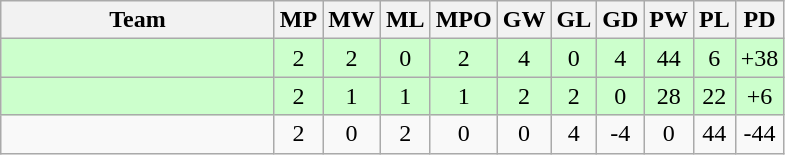<table class=wikitable style="text-align:center">
<tr>
<th width=175>Team</th>
<th width=20>MP</th>
<th width=20>MW</th>
<th width=20>ML</th>
<th width=20>MPO</th>
<th width=20>GW</th>
<th width=20>GL</th>
<th width=20>GD</th>
<th width=20>PW</th>
<th width=20>PL</th>
<th width=20>PD</th>
</tr>
<tr bgcolor="#ccffcc">
<td align=left><strong><br></strong></td>
<td>2</td>
<td>2</td>
<td>0</td>
<td>2</td>
<td>4</td>
<td>0</td>
<td>4</td>
<td>44</td>
<td>6</td>
<td>+38</td>
</tr>
<tr bgcolor="#ccffcc">
<td align=left><strong><br></strong></td>
<td>2</td>
<td>1</td>
<td>1</td>
<td>1</td>
<td>2</td>
<td>2</td>
<td>0</td>
<td>28</td>
<td>22</td>
<td>+6</td>
</tr>
<tr>
<td align=left><br></td>
<td>2</td>
<td>0</td>
<td>2</td>
<td>0</td>
<td>0</td>
<td>4</td>
<td>-4</td>
<td>0</td>
<td>44</td>
<td>-44</td>
</tr>
</table>
